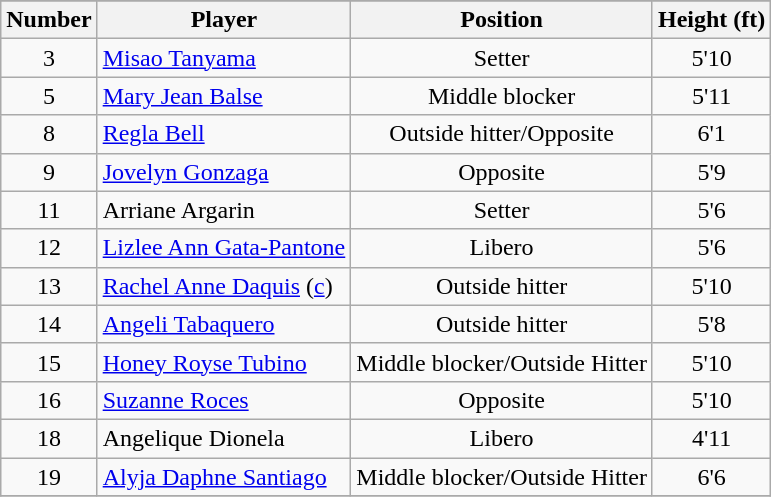<table class="wikitable sortable">
<tr>
</tr>
<tr>
<th>Number</th>
<th>Player</th>
<th>Position</th>
<th>Height (ft)</th>
</tr>
<tr align=left>
<td align=center>3</td>
<td> <a href='#'>Misao Tanyama</a></td>
<td align=center>Setter</td>
<td align=center>5'10</td>
</tr>
<tr align=left>
<td align=center>5</td>
<td> <a href='#'>Mary Jean Balse</a></td>
<td align=center>Middle blocker</td>
<td align=center>5'11</td>
</tr>
<tr align=left>
<td align=center>8</td>
<td> <a href='#'>Regla Bell</a></td>
<td align=center>Outside hitter/Opposite</td>
<td align=center>6'1</td>
</tr>
<tr align=left>
<td align=center>9</td>
<td> <a href='#'>Jovelyn Gonzaga</a></td>
<td align=center>Opposite</td>
<td align=center>5'9</td>
</tr>
<tr align=left>
<td align=center>11</td>
<td> Arriane Argarin</td>
<td align=center>Setter</td>
<td align=center>5'6</td>
</tr>
<tr align=left>
<td align=center>12</td>
<td> <a href='#'>Lizlee Ann Gata-Pantone</a></td>
<td align=center>Libero</td>
<td align=center>5'6</td>
</tr>
<tr align=left>
<td align=center>13</td>
<td> <a href='#'>Rachel Anne Daquis</a> (<a href='#'>c</a>)</td>
<td align=center>Outside hitter</td>
<td align=center>5'10</td>
</tr>
<tr align=left>
<td align=center>14</td>
<td> <a href='#'>Angeli Tabaquero</a></td>
<td align=center>Outside hitter</td>
<td align=center>5'8</td>
</tr>
<tr align=left>
<td align=center>15</td>
<td> <a href='#'>Honey Royse Tubino</a></td>
<td align=center>Middle blocker/Outside Hitter</td>
<td align=center>5'10</td>
</tr>
<tr align=left>
<td align=center>16</td>
<td> <a href='#'>Suzanne Roces</a></td>
<td align=center>Opposite</td>
<td align=center>5'10</td>
</tr>
<tr align=left>
<td align=center>18</td>
<td> Angelique Dionela</td>
<td align=center>Libero</td>
<td align=center>4'11</td>
</tr>
<tr align=left>
<td align=center>19</td>
<td> <a href='#'>Alyja Daphne Santiago</a></td>
<td align=center>Middle blocker/Outside Hitter</td>
<td align=center>6'6</td>
</tr>
<tr align=left>
</tr>
</table>
